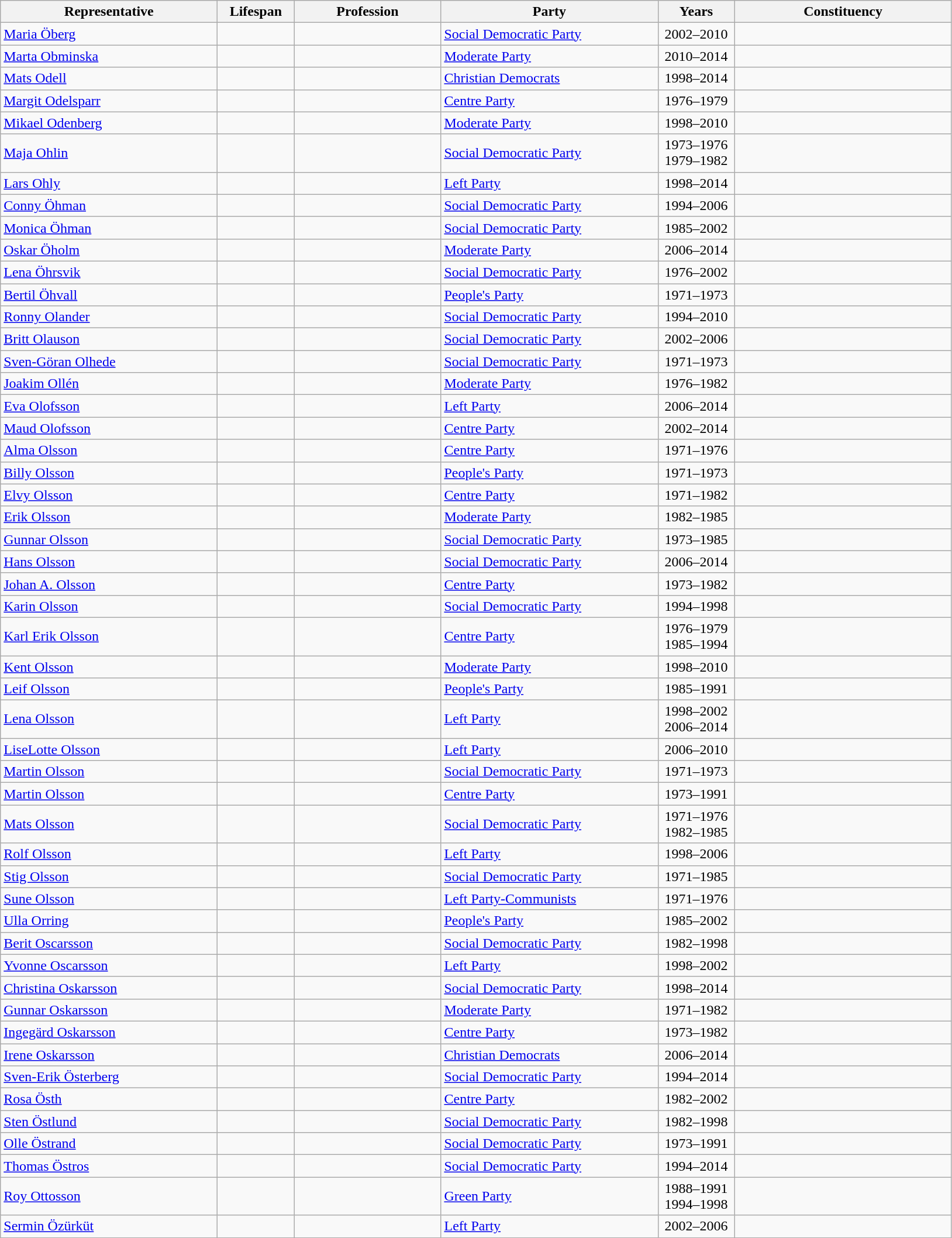<table class="wikitable">
<tr>
<th style="width:15em">Representative</th>
<th style="width:5em">Lifespan</th>
<th style="width:10em">Profession</th>
<th style="width:15em">Party</th>
<th style="width:5em">Years</th>
<th style="width:15em">Constituency</th>
</tr>
<tr>
<td><a href='#'>Maria Öberg</a></td>
<td align=center></td>
<td></td>
<td> <a href='#'>Social Democratic Party</a></td>
<td align=center>2002–2010</td>
<td></td>
</tr>
<tr>
<td><a href='#'>Marta Obminska</a></td>
<td align=center></td>
<td></td>
<td> <a href='#'>Moderate Party</a></td>
<td align=center>2010–2014</td>
<td></td>
</tr>
<tr>
<td><a href='#'>Mats Odell</a></td>
<td align=center></td>
<td></td>
<td> <a href='#'>Christian Democrats</a></td>
<td align=center>1998–2014</td>
<td></td>
</tr>
<tr>
<td><a href='#'>Margit Odelsparr</a></td>
<td align=center></td>
<td></td>
<td> <a href='#'>Centre Party</a></td>
<td align=center>1976–1979</td>
<td></td>
</tr>
<tr>
<td><a href='#'>Mikael Odenberg</a></td>
<td align=center></td>
<td></td>
<td> <a href='#'>Moderate Party</a></td>
<td align=center>1998–2010</td>
<td></td>
</tr>
<tr>
<td><a href='#'>Maja Ohlin</a></td>
<td align=center></td>
<td></td>
<td> <a href='#'>Social Democratic Party</a></td>
<td align=center>1973–1976<br>1979–1982</td>
<td></td>
</tr>
<tr>
<td><a href='#'>Lars Ohly</a></td>
<td align=center></td>
<td></td>
<td> <a href='#'>Left Party</a></td>
<td align=center>1998–2014</td>
<td></td>
</tr>
<tr>
<td><a href='#'>Conny Öhman</a></td>
<td align=center></td>
<td></td>
<td> <a href='#'>Social Democratic Party</a></td>
<td align=center>1994–2006</td>
<td></td>
</tr>
<tr>
<td><a href='#'>Monica Öhman</a></td>
<td align=center></td>
<td></td>
<td> <a href='#'>Social Democratic Party</a></td>
<td align=center>1985–2002</td>
<td></td>
</tr>
<tr>
<td><a href='#'>Oskar Öholm</a></td>
<td align=center></td>
<td></td>
<td> <a href='#'>Moderate Party</a></td>
<td align=center>2006–2014</td>
<td></td>
</tr>
<tr>
<td><a href='#'>Lena Öhrsvik</a></td>
<td align=center></td>
<td></td>
<td> <a href='#'>Social Democratic Party</a></td>
<td align=center>1976–2002</td>
<td></td>
</tr>
<tr>
<td><a href='#'>Bertil Öhvall</a></td>
<td align=center></td>
<td></td>
<td> <a href='#'>People's Party</a></td>
<td align=center>1971–1973</td>
<td></td>
</tr>
<tr>
<td><a href='#'>Ronny Olander</a></td>
<td align=center></td>
<td></td>
<td> <a href='#'>Social Democratic Party</a></td>
<td align=center>1994–2010</td>
<td></td>
</tr>
<tr>
<td><a href='#'>Britt Olauson</a></td>
<td align=center></td>
<td></td>
<td> <a href='#'>Social Democratic Party</a></td>
<td align=center>2002–2006</td>
<td></td>
</tr>
<tr>
<td><a href='#'>Sven-Göran Olhede</a></td>
<td align=center></td>
<td></td>
<td> <a href='#'>Social Democratic Party</a></td>
<td align=center>1971–1973</td>
<td></td>
</tr>
<tr>
<td><a href='#'>Joakim Ollén</a></td>
<td align=center></td>
<td></td>
<td> <a href='#'>Moderate Party</a></td>
<td align=center>1976–1982</td>
<td></td>
</tr>
<tr>
<td><a href='#'>Eva Olofsson</a></td>
<td align=center></td>
<td></td>
<td> <a href='#'>Left Party</a></td>
<td align=center>2006–2014</td>
<td></td>
</tr>
<tr>
<td><a href='#'>Maud Olofsson</a></td>
<td align=center></td>
<td></td>
<td> <a href='#'>Centre Party</a></td>
<td align=center>2002–2014</td>
<td></td>
</tr>
<tr>
<td><a href='#'>Alma Olsson</a></td>
<td align=center></td>
<td></td>
<td> <a href='#'>Centre Party</a></td>
<td align=center>1971–1976</td>
<td></td>
</tr>
<tr>
<td><a href='#'>Billy Olsson</a></td>
<td align=center></td>
<td></td>
<td> <a href='#'>People's Party</a></td>
<td align=center>1971–1973</td>
<td></td>
</tr>
<tr>
<td><a href='#'>Elvy Olsson</a></td>
<td align=center></td>
<td></td>
<td> <a href='#'>Centre Party</a></td>
<td align=center>1971–1982</td>
<td></td>
</tr>
<tr>
<td><a href='#'>Erik Olsson</a></td>
<td align=center></td>
<td></td>
<td> <a href='#'>Moderate Party</a></td>
<td align=center>1982–1985</td>
<td></td>
</tr>
<tr>
<td><a href='#'>Gunnar Olsson</a></td>
<td align=center></td>
<td></td>
<td> <a href='#'>Social Democratic Party</a></td>
<td align=center>1973–1985</td>
<td></td>
</tr>
<tr>
<td><a href='#'>Hans Olsson</a></td>
<td align=center></td>
<td></td>
<td> <a href='#'>Social Democratic Party</a></td>
<td align=center>2006–2014</td>
<td></td>
</tr>
<tr>
<td><a href='#'>Johan A. Olsson</a></td>
<td align=center></td>
<td></td>
<td> <a href='#'>Centre Party</a></td>
<td align=center>1973–1982</td>
<td></td>
</tr>
<tr>
<td><a href='#'>Karin Olsson</a></td>
<td align=center></td>
<td></td>
<td> <a href='#'>Social Democratic Party</a></td>
<td align=center>1994–1998</td>
<td></td>
</tr>
<tr>
<td><a href='#'>Karl Erik Olsson</a></td>
<td align=center></td>
<td></td>
<td> <a href='#'>Centre Party</a></td>
<td align=center>1976–1979<br>1985–1994</td>
<td></td>
</tr>
<tr>
<td><a href='#'>Kent Olsson</a></td>
<td align=center></td>
<td></td>
<td> <a href='#'>Moderate Party</a></td>
<td align=center>1998–2010</td>
<td></td>
</tr>
<tr>
<td><a href='#'>Leif Olsson</a></td>
<td align=center></td>
<td></td>
<td> <a href='#'>People's Party</a></td>
<td align=center>1985–1991</td>
<td></td>
</tr>
<tr>
<td><a href='#'>Lena Olsson</a></td>
<td align=center></td>
<td></td>
<td> <a href='#'>Left Party</a></td>
<td align=center>1998–2002<br>2006–2014</td>
<td></td>
</tr>
<tr>
<td><a href='#'>LiseLotte Olsson</a></td>
<td align=center></td>
<td></td>
<td> <a href='#'>Left Party</a></td>
<td align=center>2006–2010</td>
<td></td>
</tr>
<tr>
<td><a href='#'>Martin Olsson</a></td>
<td align=center></td>
<td></td>
<td> <a href='#'>Social Democratic Party</a></td>
<td align=center>1971–1973</td>
<td></td>
</tr>
<tr>
<td><a href='#'>Martin Olsson</a></td>
<td align=center></td>
<td></td>
<td> <a href='#'>Centre Party</a></td>
<td align=center>1973–1991</td>
<td></td>
</tr>
<tr>
<td><a href='#'>Mats Olsson</a></td>
<td align=center></td>
<td></td>
<td> <a href='#'>Social Democratic Party</a></td>
<td align=center>1971–1976<br>1982–1985</td>
<td></td>
</tr>
<tr>
<td><a href='#'>Rolf Olsson</a></td>
<td align=center></td>
<td></td>
<td> <a href='#'>Left Party</a></td>
<td align=center>1998–2006</td>
<td></td>
</tr>
<tr>
<td><a href='#'>Stig Olsson</a></td>
<td align=center></td>
<td></td>
<td> <a href='#'>Social Democratic Party</a></td>
<td align=center>1971–1985</td>
<td></td>
</tr>
<tr>
<td><a href='#'>Sune Olsson</a></td>
<td align=center></td>
<td></td>
<td> <a href='#'>Left Party-Communists</a></td>
<td align=center>1971–1976</td>
<td></td>
</tr>
<tr>
<td><a href='#'>Ulla Orring</a></td>
<td align=center></td>
<td></td>
<td> <a href='#'>People's Party</a></td>
<td align=center>1985–2002</td>
<td></td>
</tr>
<tr>
<td><a href='#'>Berit Oscarsson</a></td>
<td align=center></td>
<td></td>
<td> <a href='#'>Social Democratic Party</a></td>
<td align=center>1982–1998</td>
<td></td>
</tr>
<tr>
<td><a href='#'>Yvonne Oscarsson</a></td>
<td align=center></td>
<td></td>
<td> <a href='#'>Left Party</a></td>
<td align=center>1998–2002</td>
<td></td>
</tr>
<tr>
<td><a href='#'>Christina Oskarsson</a></td>
<td align=center></td>
<td></td>
<td> <a href='#'>Social Democratic Party</a></td>
<td align=center>1998–2014</td>
<td></td>
</tr>
<tr>
<td><a href='#'>Gunnar Oskarsson</a></td>
<td align=center></td>
<td></td>
<td> <a href='#'>Moderate Party</a></td>
<td align=center>1971–1982</td>
<td></td>
</tr>
<tr>
<td><a href='#'>Ingegärd Oskarsson</a></td>
<td align=center></td>
<td></td>
<td> <a href='#'>Centre Party</a></td>
<td align=center>1973–1982</td>
<td></td>
</tr>
<tr>
<td><a href='#'>Irene Oskarsson</a></td>
<td align=center></td>
<td></td>
<td> <a href='#'>Christian Democrats</a></td>
<td align=center>2006–2014</td>
<td></td>
</tr>
<tr>
<td><a href='#'>Sven-Erik Österberg</a></td>
<td align=center></td>
<td></td>
<td> <a href='#'>Social Democratic Party</a></td>
<td align=center>1994–2014</td>
<td></td>
</tr>
<tr>
<td><a href='#'>Rosa Östh</a></td>
<td align=center></td>
<td></td>
<td> <a href='#'>Centre Party</a></td>
<td align=center>1982–2002</td>
<td></td>
</tr>
<tr>
<td><a href='#'>Sten Östlund</a></td>
<td align=center></td>
<td></td>
<td> <a href='#'>Social Democratic Party</a></td>
<td align=center>1982–1998</td>
<td></td>
</tr>
<tr>
<td><a href='#'>Olle Östrand</a></td>
<td align=center></td>
<td></td>
<td> <a href='#'>Social Democratic Party</a></td>
<td align=center>1973–1991</td>
<td></td>
</tr>
<tr>
<td><a href='#'>Thomas Östros</a></td>
<td align=center></td>
<td></td>
<td> <a href='#'>Social Democratic Party</a></td>
<td align=center>1994–2014</td>
<td></td>
</tr>
<tr>
<td><a href='#'>Roy Ottosson</a></td>
<td align=center></td>
<td></td>
<td> <a href='#'>Green Party</a></td>
<td align=center>1988–1991<br>1994–1998</td>
<td></td>
</tr>
<tr>
<td><a href='#'>Sermin Özürküt</a></td>
<td align=center></td>
<td></td>
<td> <a href='#'>Left Party</a></td>
<td align=center>2002–2006</td>
<td></td>
</tr>
</table>
